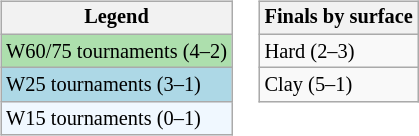<table>
<tr valign=top>
<td><br><table class=wikitable style=font-size:85%;>
<tr>
<th>Legend</th>
</tr>
<tr style="background:#addfad;">
<td>W60/75 tournaments (4–2)</td>
</tr>
<tr style="background:lightblue;">
<td>W25 tournaments (3–1)</td>
</tr>
<tr style="background:#f0f8ff;">
<td>W15 tournaments (0–1)</td>
</tr>
</table>
</td>
<td><br><table class=wikitable style=font-size:85%;>
<tr>
<th>Finals by surface</th>
</tr>
<tr>
<td>Hard (2–3)</td>
</tr>
<tr>
<td>Clay (5–1)</td>
</tr>
</table>
</td>
</tr>
</table>
